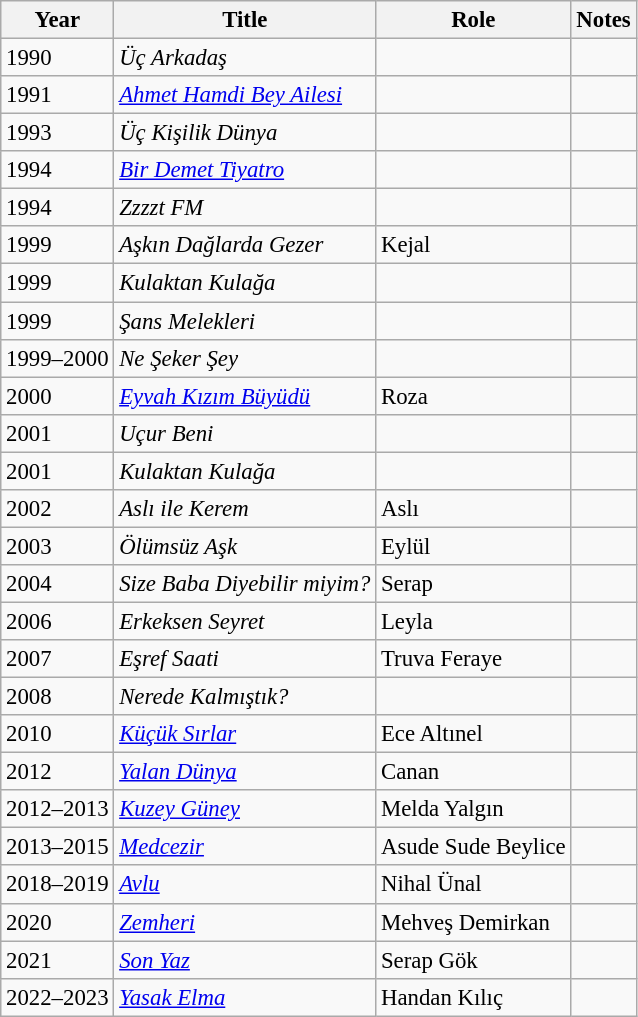<table class="wikitable plainrowheaders sortable" style="margin-right: 0; font-size: 95%;">
<tr>
<th>Year</th>
<th>Title</th>
<th>Role</th>
<th>Notes</th>
</tr>
<tr>
<td>1990</td>
<td><em>Üç Arkadaş</em></td>
<td></td>
<td></td>
</tr>
<tr>
<td>1991</td>
<td><em><a href='#'>Ahmet Hamdi Bey Ailesi</a></em></td>
<td></td>
<td></td>
</tr>
<tr>
<td>1993</td>
<td><em>Üç Kişilik Dünya</em></td>
<td></td>
<td></td>
</tr>
<tr>
<td>1994</td>
<td><em><a href='#'>Bir Demet Tiyatro</a></em></td>
<td></td>
<td></td>
</tr>
<tr>
<td>1994</td>
<td><em>Zzzzt FM</em></td>
<td></td>
<td></td>
</tr>
<tr>
<td>1999</td>
<td><em>Aşkın Dağlarda Gezer</em></td>
<td>Kejal</td>
<td></td>
</tr>
<tr>
<td>1999</td>
<td><em>Kulaktan Kulağa</em></td>
<td></td>
<td></td>
</tr>
<tr>
<td>1999</td>
<td><em>Şans Melekleri</em></td>
<td></td>
<td></td>
</tr>
<tr>
<td>1999–2000</td>
<td><em>Ne Şeker Şey</em></td>
<td></td>
<td></td>
</tr>
<tr>
<td>2000</td>
<td><em><a href='#'>Eyvah Kızım Büyüdü</a></em></td>
<td>Roza</td>
<td></td>
</tr>
<tr>
<td>2001</td>
<td><em>Uçur Beni</em></td>
<td></td>
<td></td>
</tr>
<tr>
<td>2001</td>
<td><em>Kulaktan Kulağa</em></td>
<td></td>
<td></td>
</tr>
<tr>
<td>2002</td>
<td><em>Aslı ile Kerem</em></td>
<td>Aslı</td>
<td></td>
</tr>
<tr>
<td>2003</td>
<td><em>Ölümsüz Aşk</em></td>
<td>Eylül</td>
<td></td>
</tr>
<tr>
<td>2004</td>
<td><em>Size Baba Diyebilir miyim?</em></td>
<td>Serap</td>
<td></td>
</tr>
<tr>
<td>2006</td>
<td><em>Erkeksen Seyret</em></td>
<td>Leyla</td>
<td></td>
</tr>
<tr>
<td>2007</td>
<td><em>Eşref Saati</em></td>
<td>Truva Feraye</td>
<td></td>
</tr>
<tr>
<td>2008</td>
<td><em>Nerede Kalmıştık?</em></td>
<td></td>
<td></td>
</tr>
<tr>
<td>2010</td>
<td><em><a href='#'>Küçük Sırlar</a></em></td>
<td>Ece Altınel</td>
<td></td>
</tr>
<tr>
<td>2012</td>
<td><em><a href='#'>Yalan Dünya</a></em></td>
<td>Canan</td>
<td></td>
</tr>
<tr>
<td>2012–2013</td>
<td><em><a href='#'>Kuzey Güney</a></em></td>
<td>Melda Yalgın</td>
<td></td>
</tr>
<tr>
<td>2013–2015</td>
<td><em><a href='#'>Medcezir</a></em></td>
<td>Asude Sude Beylice</td>
<td></td>
</tr>
<tr>
<td>2018–2019</td>
<td><em><a href='#'>Avlu</a></em></td>
<td>Nihal Ünal</td>
<td></td>
</tr>
<tr>
<td>2020</td>
<td><em><a href='#'>Zemheri</a></em></td>
<td>Mehveş Demirkan</td>
<td></td>
</tr>
<tr>
<td>2021</td>
<td><em><a href='#'>Son Yaz</a></em></td>
<td>Serap Gök</td>
<td></td>
</tr>
<tr>
<td>2022–2023</td>
<td><em><a href='#'>Yasak Elma</a></em></td>
<td>Handan Kılıç</td>
<td></td>
</tr>
</table>
